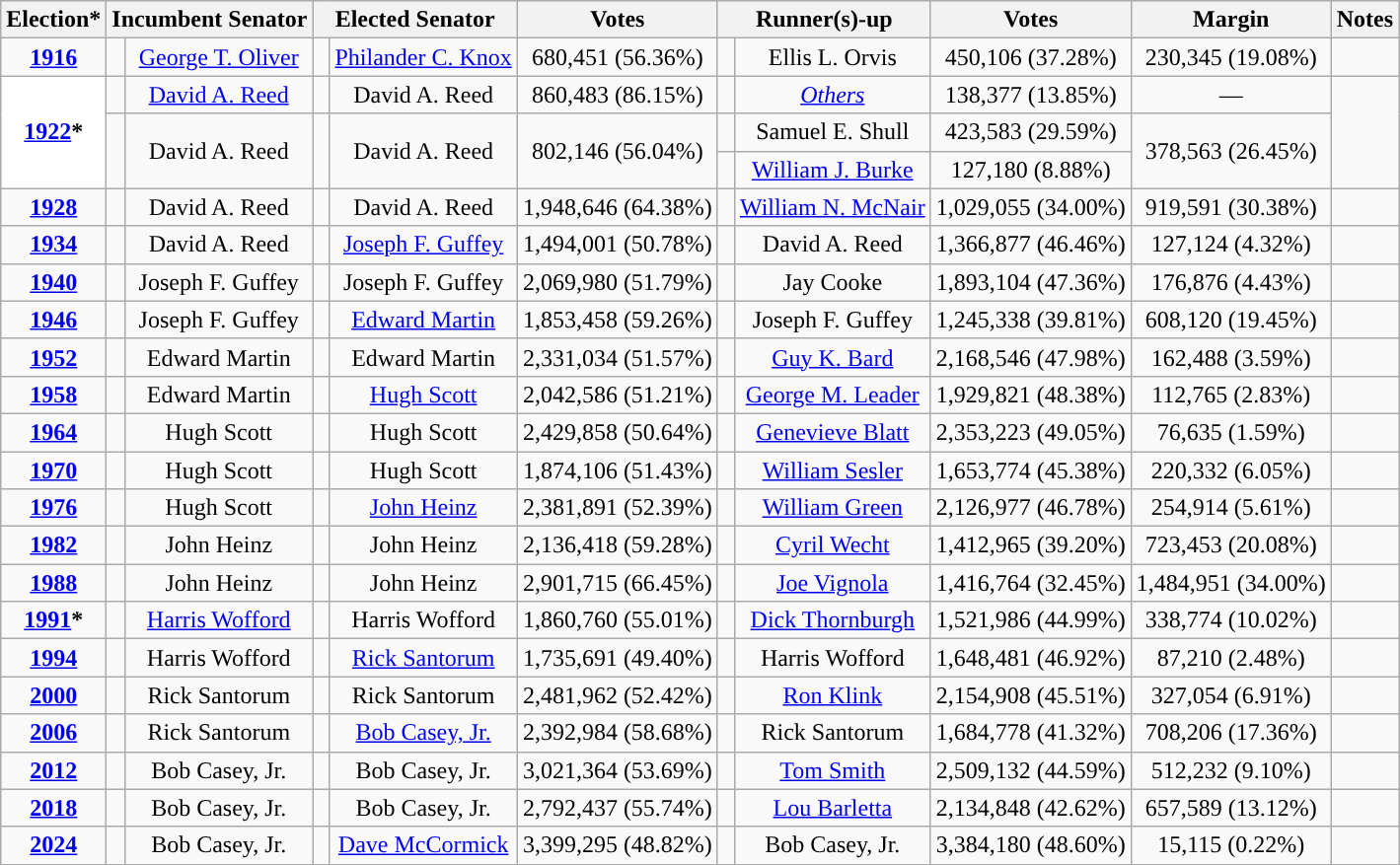<table class="wikitable" style="text-align: center;">
<tr>
<th>Election*</th>
<th colspan=2>Incumbent Senator</th>
<th colspan=2>Elected Senator</th>
<th>Votes</th>
<th colspan=2>Runner(s)-up</th>
<th>Votes</th>
<th>Margin</th>
<th>Notes</th>
</tr>
<tr>
<td><strong><a href='#'>1916</a></strong></td>
<td style="background: "> </td>
<td><a href='#'>George T. Oliver</a></td>
<td style="background: "> </td>
<td><a href='#'>Philander C. Knox</a></td>
<td>680,451 (56.36%)</td>
<td style="background: "> </td>
<td>Ellis L. Orvis</td>
<td>450,106 (37.28%)</td>
<td>230,345 (19.08%)</td>
<td></td>
</tr>
<tr>
<th style="background: #FFFFFF;" rowspan=3><strong><a href='#'>1922</a>*</strong></th>
<td style="background: "> </td>
<td><a href='#'>David A. Reed</a></td>
<td style="background: "> </td>
<td>David A. Reed</td>
<td>860,483 (86.15%)</td>
<td style="background: "> </td>
<td><em><a href='#'>Others</a></em></td>
<td>138,377 (13.85%)</td>
<td>—</td>
<td rowspan=3><br></td>
</tr>
<tr>
<td rowspan=2 style="background: "> </td>
<td rowspan=2>David A. Reed</td>
<td rowspan=2 style="background: "> </td>
<td rowspan=2>David A. Reed</td>
<td rowspan=2>802,146 (56.04%)</td>
<td style="background: "> </td>
<td>Samuel E. Shull</td>
<td>423,583 (29.59%)</td>
<td rowspan=2>378,563 (26.45%)</td>
</tr>
<tr>
<td style="background: "> </td>
<td><a href='#'>William J. Burke</a></td>
<td>127,180 (8.88%)</td>
</tr>
<tr>
<td><strong><a href='#'>1928</a></strong></td>
<td style="background: "> </td>
<td>David A. Reed</td>
<td style="background: "> </td>
<td>David A. Reed</td>
<td>1,948,646 (64.38%)</td>
<td style="background: "> </td>
<td><a href='#'>William N. McNair</a></td>
<td>1,029,055 (34.00%)</td>
<td>919,591 (30.38%)</td>
<td></td>
</tr>
<tr>
<td><strong><a href='#'>1934</a></strong></td>
<td style="background: "> </td>
<td>David A. Reed</td>
<td style="background: "> </td>
<td><a href='#'>Joseph F. Guffey</a></td>
<td>1,494,001 (50.78%)</td>
<td style="background: "> </td>
<td>David A. Reed</td>
<td>1,366,877 (46.46%)</td>
<td>127,124 (4.32%)</td>
<td></td>
</tr>
<tr>
<td><strong><a href='#'>1940</a></strong></td>
<td style="background: "> </td>
<td>Joseph F. Guffey</td>
<td style="background: "> </td>
<td>Joseph F. Guffey</td>
<td>2,069,980 (51.79%)</td>
<td style="background: "> </td>
<td>Jay Cooke</td>
<td>1,893,104 (47.36%)</td>
<td>176,876 (4.43%)</td>
<td></td>
</tr>
<tr>
<td><strong><a href='#'>1946</a></strong></td>
<td style="background: "> </td>
<td>Joseph F. Guffey</td>
<td style="background: "> </td>
<td><a href='#'>Edward Martin</a></td>
<td>1,853,458 (59.26%)</td>
<td style="background: "> </td>
<td>Joseph F. Guffey</td>
<td>1,245,338 (39.81%)</td>
<td>608,120 (19.45%)</td>
<td></td>
</tr>
<tr>
<td><strong><a href='#'>1952</a></strong></td>
<td style="background: "> </td>
<td>Edward Martin</td>
<td style="background: "> </td>
<td>Edward Martin</td>
<td>2,331,034 (51.57%)</td>
<td style="background: "> </td>
<td><a href='#'>Guy K. Bard</a></td>
<td>2,168,546 (47.98%)</td>
<td>162,488 (3.59%)</td>
<td></td>
</tr>
<tr>
<td><strong><a href='#'>1958</a></strong></td>
<td style="background: "> </td>
<td>Edward Martin</td>
<td style="background: "> </td>
<td><a href='#'>Hugh Scott</a></td>
<td>2,042,586 (51.21%)</td>
<td style="background: "> </td>
<td><a href='#'>George M. Leader</a></td>
<td>1,929,821 (48.38%)</td>
<td>112,765 (2.83%)</td>
<td></td>
</tr>
<tr>
<td><strong><a href='#'>1964</a></strong></td>
<td style="background: "> </td>
<td>Hugh Scott</td>
<td style="background: "> </td>
<td>Hugh Scott</td>
<td>2,429,858 (50.64%)</td>
<td style="background: "> </td>
<td><a href='#'>Genevieve Blatt</a></td>
<td>2,353,223 (49.05%)</td>
<td>76,635 (1.59%)</td>
<td></td>
</tr>
<tr>
<td><strong><a href='#'>1970</a></strong></td>
<td style="background: "> </td>
<td>Hugh Scott</td>
<td style="background: "> </td>
<td>Hugh Scott</td>
<td>1,874,106 (51.43%)</td>
<td style="background: "> </td>
<td><a href='#'>William Sesler</a></td>
<td>1,653,774 (45.38%)</td>
<td>220,332 (6.05%)</td>
<td></td>
</tr>
<tr>
<td><strong><a href='#'>1976</a></strong></td>
<td style="background: "> </td>
<td>Hugh Scott</td>
<td style="background: "> </td>
<td><a href='#'>John Heinz</a></td>
<td>2,381,891 (52.39%)</td>
<td style="background: "> </td>
<td><a href='#'>William Green</a></td>
<td>2,126,977 (46.78%)</td>
<td>254,914 (5.61%)</td>
<td></td>
</tr>
<tr>
<td><strong><a href='#'>1982</a></strong></td>
<td style="background: "> </td>
<td>John Heinz</td>
<td style="background: "> </td>
<td>John Heinz</td>
<td>2,136,418 (59.28%)</td>
<td style="background: "> </td>
<td><a href='#'>Cyril Wecht</a></td>
<td>1,412,965 (39.20%)</td>
<td>723,453 (20.08%)</td>
<td></td>
</tr>
<tr>
<td><strong><a href='#'>1988</a></strong></td>
<td style="background: "> </td>
<td>John Heinz</td>
<td style="background: "> </td>
<td>John Heinz</td>
<td>2,901,715 (66.45%)</td>
<td style="background: "> </td>
<td><a href='#'>Joe Vignola</a></td>
<td>1,416,764 (32.45%)</td>
<td>1,484,951 (34.00%)</td>
<td></td>
</tr>
<tr>
<td><strong><a href='#'>1991</a>*</strong></td>
<td style="background: "> </td>
<td><a href='#'>Harris Wofford</a></td>
<td style="background: "> </td>
<td>Harris Wofford</td>
<td>1,860,760 (55.01%)</td>
<td style="background: "> </td>
<td><a href='#'>Dick Thornburgh</a></td>
<td>1,521,986 (44.99%)</td>
<td>338,774 (10.02%)</td>
<td><br></td>
</tr>
<tr>
<td><strong><a href='#'>1994</a></strong></td>
<td style="background: "> </td>
<td>Harris Wofford</td>
<td style="background: "> </td>
<td><a href='#'>Rick Santorum</a></td>
<td>1,735,691 (49.40%)</td>
<td style="background: "> </td>
<td>Harris Wofford</td>
<td>1,648,481 (46.92%)</td>
<td>87,210 (2.48%)</td>
<td></td>
</tr>
<tr>
<td><strong><a href='#'>2000</a></strong></td>
<td style="background: "> </td>
<td>Rick Santorum</td>
<td style="background: "> </td>
<td>Rick Santorum</td>
<td>2,481,962 (52.42%)</td>
<td style="background: "> </td>
<td><a href='#'>Ron Klink</a></td>
<td>2,154,908 (45.51%)</td>
<td>327,054 (6.91%)</td>
<td></td>
</tr>
<tr>
<td><strong><a href='#'>2006</a></strong></td>
<td style="background: "> </td>
<td>Rick Santorum</td>
<td style="background: "> </td>
<td><a href='#'>Bob Casey, Jr.</a></td>
<td>2,392,984 (58.68%)</td>
<td style="background: "> </td>
<td>Rick Santorum</td>
<td>1,684,778 (41.32%)</td>
<td>708,206 (17.36%)</td>
<td></td>
</tr>
<tr>
<td><strong><a href='#'>2012</a></strong></td>
<td style="background: "> </td>
<td>Bob Casey, Jr.</td>
<td style="background: "> </td>
<td>Bob Casey, Jr.</td>
<td>3,021,364 (53.69%)</td>
<td style="background: "> </td>
<td><a href='#'>Tom Smith</a></td>
<td>2,509,132 (44.59%)</td>
<td>512,232 (9.10%)</td>
<td></td>
</tr>
<tr>
<td><strong><a href='#'>2018</a></strong></td>
<td style="background: "> </td>
<td>Bob Casey, Jr.</td>
<td style="background: "> </td>
<td>Bob Casey, Jr.</td>
<td>2,792,437 (55.74%)</td>
<td style="background: "> </td>
<td><a href='#'>Lou Barletta</a></td>
<td>2,134,848 (42.62%)</td>
<td>657,589 (13.12%)</td>
<td></td>
</tr>
<tr>
<td><strong><a href='#'>2024</a></strong></td>
<td style="background: "> </td>
<td>Bob Casey, Jr.</td>
<td style="background: "> </td>
<td><a href='#'>Dave McCormick</a></td>
<td>3,399,295 (48.82%)</td>
<td style="background: "> </td>
<td>Bob Casey, Jr.</td>
<td>3,384,180 (48.60%)</td>
<td>15,115 (0.22%)</td>
<td></td>
</tr>
</table>
